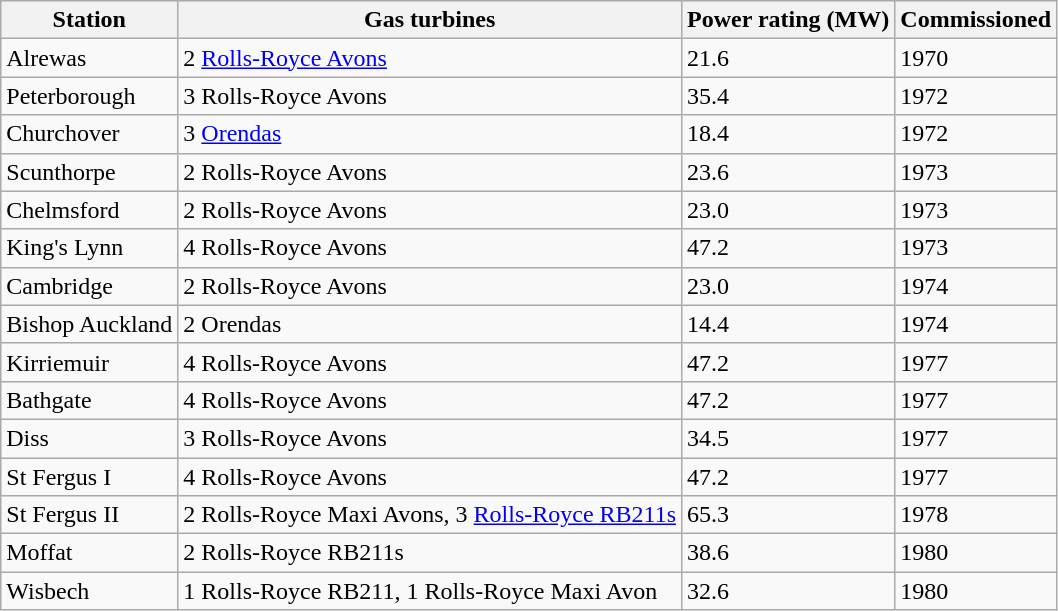<table class="wikitable">
<tr>
<th>Station</th>
<th>Gas turbines</th>
<th>Power rating (MW)</th>
<th>Commissioned</th>
</tr>
<tr>
<td>Alrewas</td>
<td>2 <a href='#'>Rolls-Royce Avons</a></td>
<td>21.6</td>
<td>1970</td>
</tr>
<tr>
<td>Peterborough</td>
<td>3 Rolls-Royce Avons</td>
<td>35.4</td>
<td>1972</td>
</tr>
<tr>
<td>Churchover</td>
<td>3 <a href='#'>Orendas</a></td>
<td>18.4</td>
<td>1972</td>
</tr>
<tr>
<td>Scunthorpe</td>
<td>2 Rolls-Royce Avons</td>
<td>23.6</td>
<td>1973</td>
</tr>
<tr>
<td>Chelmsford</td>
<td>2 Rolls-Royce Avons</td>
<td>23.0</td>
<td>1973</td>
</tr>
<tr>
<td>King's Lynn</td>
<td>4 Rolls-Royce Avons</td>
<td>47.2</td>
<td>1973</td>
</tr>
<tr>
<td>Cambridge</td>
<td>2 Rolls-Royce Avons</td>
<td>23.0</td>
<td>1974</td>
</tr>
<tr>
<td>Bishop Auckland</td>
<td>2 Orendas</td>
<td>14.4</td>
<td>1974</td>
</tr>
<tr>
<td>Kirriemuir</td>
<td>4 Rolls-Royce Avons</td>
<td>47.2</td>
<td>1977</td>
</tr>
<tr>
<td>Bathgate</td>
<td>4 Rolls-Royce Avons</td>
<td>47.2</td>
<td>1977</td>
</tr>
<tr>
<td>Diss</td>
<td>3 Rolls-Royce Avons</td>
<td>34.5</td>
<td>1977</td>
</tr>
<tr>
<td>St Fergus I</td>
<td>4 Rolls-Royce Avons</td>
<td>47.2</td>
<td>1977</td>
</tr>
<tr>
<td>St Fergus II</td>
<td>2 Rolls-Royce Maxi Avons, 3 <a href='#'>Rolls-Royce RB211s</a></td>
<td>65.3</td>
<td>1978</td>
</tr>
<tr>
<td>Moffat</td>
<td>2 Rolls-Royce RB211s</td>
<td>38.6</td>
<td>1980</td>
</tr>
<tr>
<td>Wisbech</td>
<td>1 Rolls-Royce RB211, 1 Rolls-Royce Maxi Avon</td>
<td>32.6</td>
<td>1980</td>
</tr>
</table>
